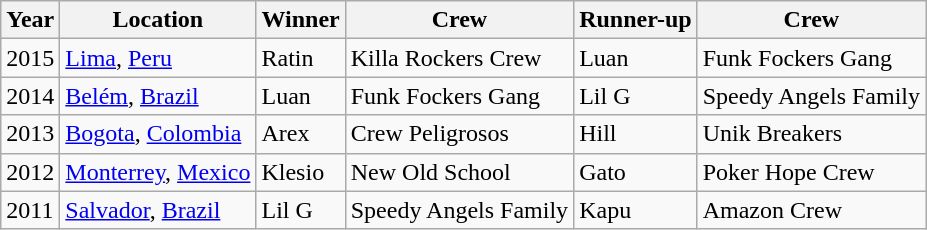<table class="wikitable">
<tr>
<th>Year</th>
<th>Location</th>
<th>Winner</th>
<th>Crew</th>
<th>Runner-up</th>
<th>Crew</th>
</tr>
<tr>
<td>2015</td>
<td><a href='#'>Lima</a>, <a href='#'>Peru</a></td>
<td>  Ratin</td>
<td>Killa Rockers Crew</td>
<td>  Luan</td>
<td>Funk Fockers Gang</td>
</tr>
<tr>
<td>2014</td>
<td><a href='#'>Belém</a>, <a href='#'>Brazil</a></td>
<td>  Luan</td>
<td>Funk Fockers Gang</td>
<td>  Lil G</td>
<td>Speedy Angels Family</td>
</tr>
<tr>
<td>2013</td>
<td><a href='#'>Bogota</a>, <a href='#'>Colombia</a></td>
<td>  Arex</td>
<td>Crew Peligrosos</td>
<td> Hill</td>
<td>Unik Breakers</td>
</tr>
<tr>
<td>2012</td>
<td><a href='#'>Monterrey</a>, <a href='#'>Mexico</a></td>
<td>  Klesio</td>
<td>New Old School</td>
<td> Gato</td>
<td>Poker Hope Crew</td>
</tr>
<tr>
<td>2011</td>
<td><a href='#'>Salvador</a>, <a href='#'>Brazil</a></td>
<td>  Lil G</td>
<td>Speedy Angels Family</td>
<td> Kapu</td>
<td>Amazon Crew</td>
</tr>
</table>
